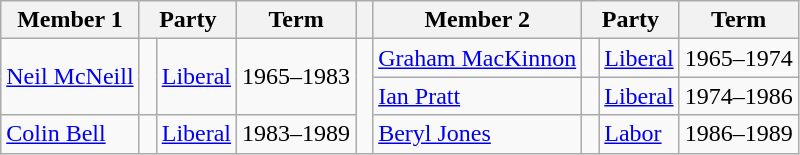<table class="wikitable">
<tr>
<th>Member 1</th>
<th colspan=2>Party</th>
<th>Term</th>
<th></th>
<th>Member 2</th>
<th colspan=2>Party</th>
<th>Term</th>
</tr>
<tr>
<td rowspan=2><a href='#'>Neil McNeill</a></td>
<td rowspan=2 > </td>
<td rowspan=2><a href='#'>Liberal</a></td>
<td rowspan=2>1965–1983</td>
<td rowspan=3> </td>
<td><a href='#'>Graham MacKinnon</a></td>
<td> </td>
<td><a href='#'>Liberal</a></td>
<td>1965–1974</td>
</tr>
<tr>
<td><a href='#'>Ian Pratt</a></td>
<td> </td>
<td><a href='#'>Liberal</a></td>
<td>1974–1986</td>
</tr>
<tr>
<td><a href='#'>Colin Bell</a></td>
<td> </td>
<td><a href='#'>Liberal</a></td>
<td>1983–1989</td>
<td><a href='#'>Beryl Jones</a></td>
<td> </td>
<td><a href='#'>Labor</a></td>
<td>1986–1989</td>
</tr>
</table>
